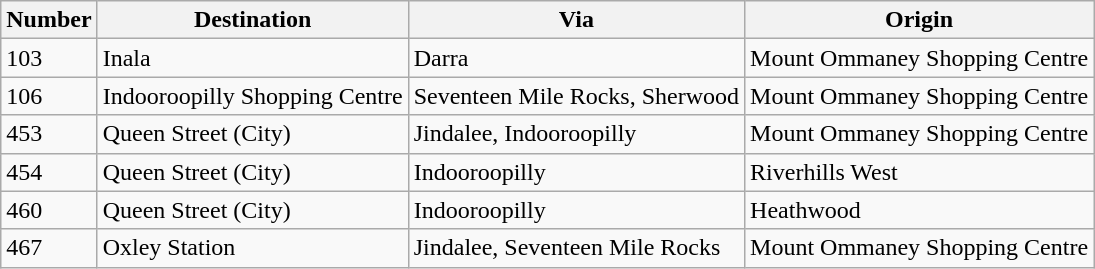<table class="wikitable">
<tr>
<th>Number</th>
<th>Destination</th>
<th>Via</th>
<th>Origin</th>
</tr>
<tr>
<td>103</td>
<td>Inala</td>
<td>Darra</td>
<td>Mount Ommaney Shopping Centre</td>
</tr>
<tr>
<td>106</td>
<td>Indooroopilly Shopping Centre</td>
<td>Seventeen Mile Rocks, Sherwood</td>
<td>Mount Ommaney Shopping Centre</td>
</tr>
<tr>
<td>453</td>
<td>Queen Street (City)</td>
<td>Jindalee, Indooroopilly</td>
<td>Mount Ommaney Shopping Centre</td>
</tr>
<tr>
<td>454</td>
<td>Queen Street (City)</td>
<td>Indooroopilly</td>
<td>Riverhills West</td>
</tr>
<tr>
<td>460</td>
<td>Queen Street (City)</td>
<td>Indooroopilly</td>
<td>Heathwood</td>
</tr>
<tr>
<td>467</td>
<td>Oxley Station</td>
<td>Jindalee, Seventeen Mile Rocks</td>
<td>Mount Ommaney Shopping Centre</td>
</tr>
</table>
